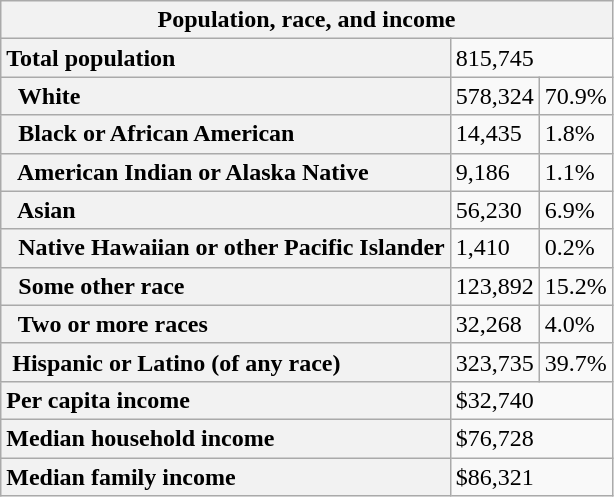<table class="wikitable collapsible collapsed">
<tr>
<th colspan=6>Population, race, and income</th>
</tr>
<tr>
<th scope="row" style="text-align: left;">Total population</th>
<td colspan=2>815,745</td>
</tr>
<tr>
<th scope="row" style="text-align: left;">  White</th>
<td>578,324</td>
<td>70.9%</td>
</tr>
<tr>
<th scope="row" style="text-align: left;">  Black or African American</th>
<td>14,435</td>
<td>1.8%</td>
</tr>
<tr>
<th scope="row" style="text-align: left;">  American Indian or Alaska Native</th>
<td>9,186</td>
<td>1.1%</td>
</tr>
<tr>
<th scope="row" style="text-align: left;">  Asian</th>
<td>56,230</td>
<td>6.9%</td>
</tr>
<tr>
<th scope="row" style="text-align: left;">  Native Hawaiian or other Pacific Islander</th>
<td>1,410</td>
<td>0.2%</td>
</tr>
<tr>
<th scope="row" style="text-align: left;">  Some other race</th>
<td>123,892</td>
<td>15.2%</td>
</tr>
<tr>
<th scope="row" style="text-align: left;">  Two or more races</th>
<td>32,268</td>
<td>4.0%</td>
</tr>
<tr>
<th scope="row" style="text-align: left;"> Hispanic or Latino (of any race)</th>
<td>323,735</td>
<td>39.7%</td>
</tr>
<tr>
<th scope="row" style="text-align: left;">Per capita income</th>
<td colspan=2>$32,740</td>
</tr>
<tr>
<th scope="row" style="text-align: left;">Median household income</th>
<td colspan=2>$76,728</td>
</tr>
<tr>
<th scope="row" style="text-align: left;">Median family income</th>
<td colspan=2>$86,321</td>
</tr>
</table>
